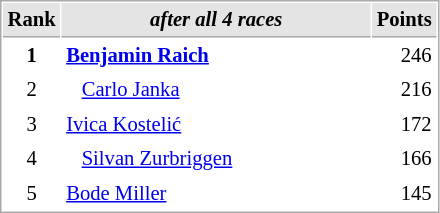<table cellspacing="1" cellpadding="3" style="border:1px solid #AAAAAA;font-size:86%">
<tr bgcolor="#E4E4E4">
<th style="border-bottom:1px solid #AAAAAA" width=10>Rank</th>
<th style="border-bottom:1px solid #AAAAAA" width=200><strong><em>after all 4 races</em></strong></th>
<th style="border-bottom:1px solid #AAAAAA" width=20>Points</th>
</tr>
<tr>
<td align="center"><strong>1</strong></td>
<td> <strong><a href='#'>Benjamin Raich</a> </strong></td>
<td align="right">246</td>
</tr>
<tr>
<td align="center">2</td>
<td>   <a href='#'>Carlo Janka</a></td>
<td align="right">216</td>
</tr>
<tr>
<td align="center">3</td>
<td> <a href='#'>Ivica Kostelić</a></td>
<td align="right">172</td>
</tr>
<tr>
<td align="center">4</td>
<td>   <a href='#'>Silvan Zurbriggen</a></td>
<td align="right">166</td>
</tr>
<tr>
<td align="center">5</td>
<td> <a href='#'>Bode Miller</a></td>
<td align="right">145</td>
</tr>
</table>
